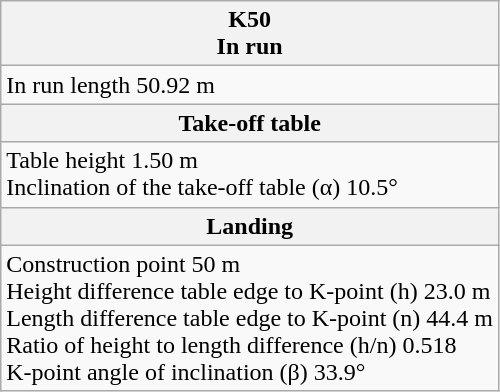<table class="wikitable">
<tr>
<th><strong>K50</strong><br><strong>In run</strong></th>
</tr>
<tr>
<td>In run length                                                50.92 m</td>
</tr>
<tr>
<th><strong>Take-off table</strong></th>
</tr>
<tr>
<td>Table height                                                  1.50 m<br>Inclination of the take-off table (α)              10.5°</td>
</tr>
<tr>
<th><strong>Landing</strong></th>
</tr>
<tr>
<td>Construction point                                           50 m<br>Height difference table edge to K-point (h)    23.0 m<br>Length difference table edge to K-point (n)   44.4 m<br>Ratio of height to length difference (h/n)        0.518<br>K-point angle of inclination (β)                        33.9°</td>
</tr>
</table>
